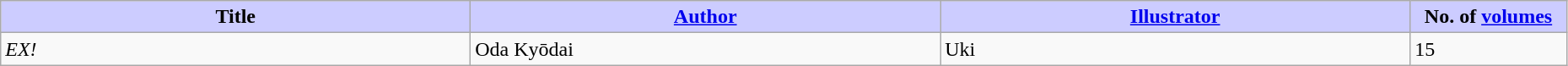<table class="wikitable" style="width: 98%;">
<tr>
<th width=30% style="background:#ccf;">Title</th>
<th width=30% style="background:#ccf;"><a href='#'>Author</a></th>
<th width=30% style="background:#ccf;"><a href='#'>Illustrator</a></th>
<th width=10% style="background:#ccf;">No. of <a href='#'>volumes</a></th>
</tr>
<tr>
<td><em>EX!</em></td>
<td>Oda Kyōdai</td>
<td>Uki</td>
<td>15</td>
</tr>
</table>
